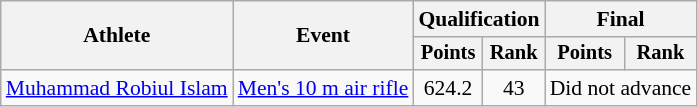<table class="wikitable" style="font-size:90%">
<tr>
<th rowspan="2">Athlete</th>
<th rowspan="2">Event</th>
<th colspan=2>Qualification</th>
<th colspan=2>Final</th>
</tr>
<tr style="font-size:95%">
<th>Points</th>
<th>Rank</th>
<th>Points</th>
<th>Rank</th>
</tr>
<tr align=center>
<td align=left><a href='#'>Muhammad Robiul Islam</a></td>
<td align=left><a href='#'>Men's 10 m air rifle</a></td>
<td>624.2</td>
<td>43</td>
<td colspan=2>Did not advance</td>
</tr>
</table>
